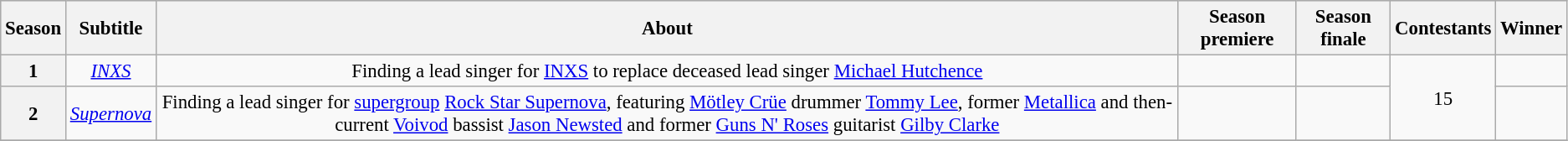<table class="wikitable sortable" style="font-size:95%; text-align:center">
<tr bgcolor="#CCCCCC">
<th>Season</th>
<th>Subtitle</th>
<th>About</th>
<th>Season premiere</th>
<th>Season finale</th>
<th>Contestants</th>
<th>Winner</th>
</tr>
<tr>
<th>1</th>
<td><em><a href='#'>INXS</a></em></td>
<td>Finding a lead singer for <a href='#'>INXS</a> to replace deceased lead singer <a href='#'>Michael Hutchence</a></td>
<td></td>
<td></td>
<td rowspan="2">15</td>
<td></td>
</tr>
<tr>
<th>2</th>
<td><em><a href='#'>Supernova</a></em></td>
<td>Finding a lead singer for <a href='#'>supergroup</a> <a href='#'>Rock Star Supernova</a>, featuring <a href='#'>Mötley Crüe</a> drummer <a href='#'>Tommy Lee</a>, former <a href='#'>Metallica</a> and then-current <a href='#'>Voivod</a> bassist <a href='#'>Jason Newsted</a> and former <a href='#'>Guns N' Roses</a> guitarist <a href='#'>Gilby Clarke</a></td>
<td></td>
<td></td>
<td></td>
</tr>
<tr>
</tr>
</table>
